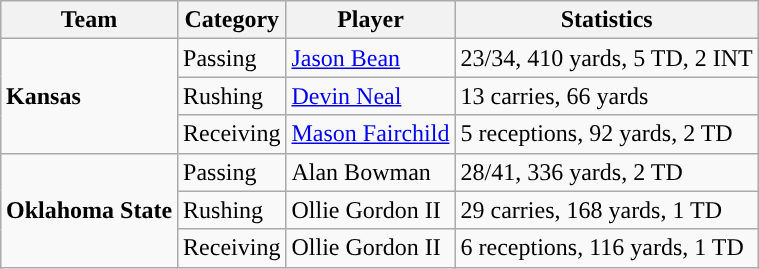<table class="wikitable" style="float: right;">
<tr>
<th>Team</th>
<th>Category</th>
<th>Player</th>
<th>Statistics</th>
</tr>
<tr>
<td rowspan=3><strong>Kansas</strong></td>
<td>Passing</td>
<td><a href='#'>Jason Bean</a></td>
<td>23/34, 410 yards, 5 TD, 2 INT</td>
</tr>
<tr>
<td>Rushing</td>
<td><a href='#'>Devin Neal</a></td>
<td>13 carries, 66 yards</td>
</tr>
<tr>
<td>Receiving</td>
<td><a href='#'>Mason Fairchild</a></td>
<td>5 receptions, 92 yards, 2 TD</td>
</tr>
<tr>
<td rowspan=3><strong>Oklahoma State</strong></td>
<td>Passing</td>
<td>Alan Bowman</td>
<td>28/41, 336 yards, 2 TD</td>
</tr>
<tr>
<td>Rushing</td>
<td>Ollie Gordon II</td>
<td>29 carries, 168 yards, 1 TD</td>
</tr>
<tr>
<td>Receiving</td>
<td>Ollie Gordon II</td>
<td>6 receptions, 116 yards, 1 TD</td>
</tr>
</table>
